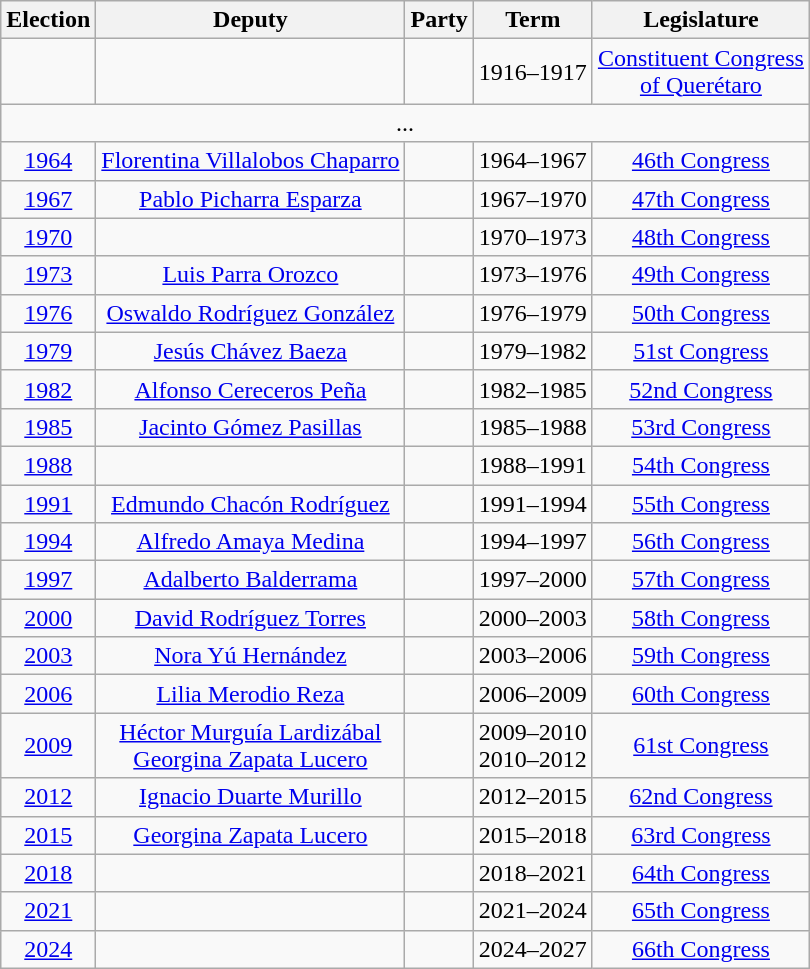<table class="wikitable sortable" style="text-align: center">
<tr>
<th>Election</th>
<th class="unsortable">Deputy</th>
<th class="unsortable">Party</th>
<th class="unsortable">Term</th>
<th class="unsortable">Legislature</th>
</tr>
<tr>
<td></td>
<td></td>
<td></td>
<td>1916–1917</td>
<td><a href='#'>Constituent Congress<br>of Querétaro</a></td>
</tr>
<tr>
<td colspan=6> ...</td>
</tr>
<tr>
<td><a href='#'>1964</a></td>
<td><a href='#'>Florentina Villalobos Chaparro</a></td>
<td></td>
<td>1964–1967</td>
<td><a href='#'>46th Congress</a></td>
</tr>
<tr>
<td><a href='#'>1967</a></td>
<td><a href='#'>Pablo Picharra Esparza</a></td>
<td></td>
<td>1967–1970</td>
<td><a href='#'>47th Congress</a></td>
</tr>
<tr>
<td><a href='#'>1970</a></td>
<td></td>
<td></td>
<td>1970–1973</td>
<td><a href='#'>48th Congress</a></td>
</tr>
<tr>
<td><a href='#'>1973</a></td>
<td><a href='#'>Luis Parra Orozco</a></td>
<td></td>
<td>1973–1976</td>
<td><a href='#'>49th Congress</a></td>
</tr>
<tr>
<td><a href='#'>1976</a></td>
<td><a href='#'>Oswaldo Rodríguez González</a></td>
<td></td>
<td>1976–1979</td>
<td><a href='#'>50th Congress</a></td>
</tr>
<tr>
<td><a href='#'>1979</a></td>
<td><a href='#'>Jesús Chávez Baeza</a></td>
<td></td>
<td>1979–1982</td>
<td><a href='#'>51st Congress</a></td>
</tr>
<tr>
<td><a href='#'>1982</a></td>
<td><a href='#'>Alfonso Cereceros Peña</a></td>
<td></td>
<td>1982–1985</td>
<td><a href='#'>52nd Congress</a></td>
</tr>
<tr>
<td><a href='#'>1985</a></td>
<td><a href='#'>Jacinto Gómez Pasillas</a></td>
<td></td>
<td>1985–1988</td>
<td><a href='#'>53rd Congress</a></td>
</tr>
<tr>
<td><a href='#'>1988</a></td>
<td></td>
<td></td>
<td>1988–1991</td>
<td><a href='#'>54th Congress</a></td>
</tr>
<tr>
<td><a href='#'>1991</a></td>
<td><a href='#'>Edmundo Chacón Rodríguez</a></td>
<td></td>
<td>1991–1994</td>
<td><a href='#'>55th Congress</a></td>
</tr>
<tr>
<td><a href='#'>1994</a></td>
<td><a href='#'>Alfredo Amaya Medina</a></td>
<td></td>
<td>1994–1997</td>
<td><a href='#'>56th Congress</a></td>
</tr>
<tr>
<td><a href='#'>1997</a></td>
<td><a href='#'>Adalberto Balderrama</a></td>
<td></td>
<td>1997–2000</td>
<td><a href='#'>57th Congress</a></td>
</tr>
<tr>
<td><a href='#'>2000</a></td>
<td><a href='#'>David Rodríguez Torres</a></td>
<td></td>
<td>2000–2003</td>
<td><a href='#'>58th Congress</a></td>
</tr>
<tr>
<td><a href='#'>2003</a></td>
<td><a href='#'>Nora Yú Hernández</a></td>
<td></td>
<td>2003–2006</td>
<td><a href='#'>59th Congress</a></td>
</tr>
<tr>
<td><a href='#'>2006</a></td>
<td><a href='#'>Lilia Merodio Reza</a></td>
<td></td>
<td>2006–2009</td>
<td><a href='#'>60th Congress</a></td>
</tr>
<tr>
<td><a href='#'>2009</a></td>
<td><a href='#'>Héctor Murguía Lardizábal</a><br><a href='#'>Georgina Zapata Lucero</a></td>
<td></td>
<td>2009–2010<br>2010–2012</td>
<td><a href='#'>61st Congress</a></td>
</tr>
<tr>
<td><a href='#'>2012</a></td>
<td><a href='#'>Ignacio Duarte Murillo</a></td>
<td></td>
<td>2012–2015</td>
<td><a href='#'>62nd Congress</a></td>
</tr>
<tr>
<td><a href='#'>2015</a></td>
<td><a href='#'>Georgina Zapata Lucero</a></td>
<td></td>
<td>2015–2018</td>
<td><a href='#'>63rd Congress</a></td>
</tr>
<tr>
<td><a href='#'>2018</a></td>
<td></td>
<td></td>
<td>2018–2021</td>
<td><a href='#'>64th Congress</a></td>
</tr>
<tr>
<td><a href='#'>2021</a></td>
<td></td>
<td></td>
<td>2021–2024</td>
<td><a href='#'>65th Congress</a></td>
</tr>
<tr>
<td><a href='#'>2024</a></td>
<td></td>
<td></td>
<td>2024–2027</td>
<td><a href='#'>66th Congress</a></td>
</tr>
</table>
